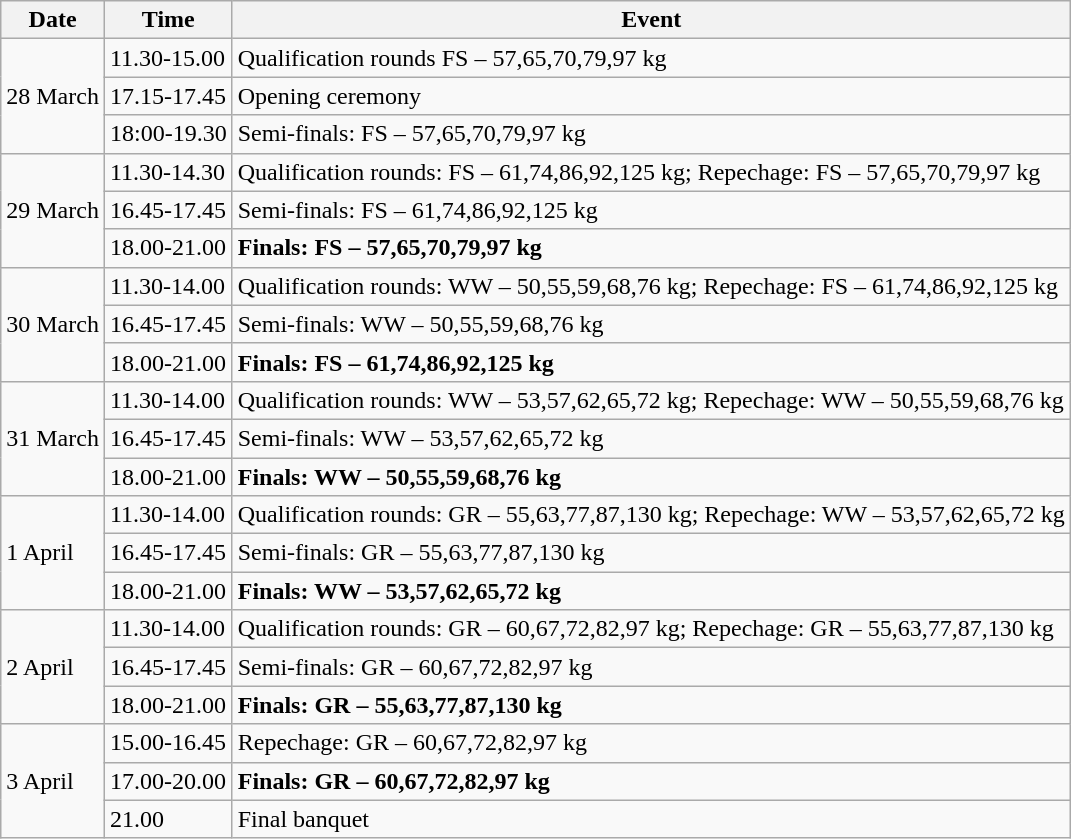<table class=wikitable>
<tr>
<th>Date</th>
<th>Time</th>
<th>Event</th>
</tr>
<tr>
<td rowspan="3">28 March</td>
<td>11.30-15.00</td>
<td>Qualification rounds FS – 57,65,70,79,97 kg</td>
</tr>
<tr>
<td>17.15-17.45</td>
<td>Opening ceremony</td>
</tr>
<tr>
<td>18:00-19.30</td>
<td>Semi-finals: FS – 57,65,70,79,97 kg</td>
</tr>
<tr>
<td rowspan="3">29 March</td>
<td>11.30-14.30</td>
<td>Qualification rounds: FS – 61,74,86,92,125 kg; Repechage: FS – 57,65,70,79,97 kg</td>
</tr>
<tr>
<td>16.45-17.45</td>
<td>Semi-finals: FS – 61,74,86,92,125 kg</td>
</tr>
<tr>
<td>18.00-21.00</td>
<td><strong>Finals: FS – 57,65,70,79,97 kg</strong></td>
</tr>
<tr>
<td rowspan="3">30 March</td>
<td>11.30-14.00</td>
<td>Qualification rounds: WW – 50,55,59,68,76 kg; Repechage: FS – 61,74,86,92,125 kg</td>
</tr>
<tr>
<td>16.45-17.45</td>
<td>Semi-finals: WW – 50,55,59,68,76 kg</td>
</tr>
<tr>
<td>18.00-21.00</td>
<td><strong>Finals: FS – 61,74,86,92,125 kg</strong></td>
</tr>
<tr>
<td rowspan="3">31 March</td>
<td>11.30-14.00</td>
<td>Qualification rounds: WW – 53,57,62,65,72 kg; Repechage: WW – 50,55,59,68,76 kg</td>
</tr>
<tr>
<td>16.45-17.45</td>
<td>Semi-finals: WW – 53,57,62,65,72 kg</td>
</tr>
<tr>
<td>18.00-21.00</td>
<td><strong>Finals: WW – 50,55,59,68,76 kg</strong></td>
</tr>
<tr>
<td rowspan="3">1 April</td>
<td>11.30-14.00</td>
<td>Qualification rounds: GR – 55,63,77,87,130 kg; Repechage: WW – 53,57,62,65,72 kg</td>
</tr>
<tr>
<td>16.45-17.45</td>
<td>Semi-finals: GR – 55,63,77,87,130 kg</td>
</tr>
<tr>
<td>18.00-21.00</td>
<td><strong>Finals: WW – 53,57,62,65,72 kg</strong></td>
</tr>
<tr>
<td rowspan="3">2 April</td>
<td>11.30-14.00</td>
<td>Qualification rounds: GR – 60,67,72,82,97 kg; Repechage: GR – 55,63,77,87,130 kg</td>
</tr>
<tr>
<td>16.45-17.45</td>
<td>Semi-finals: GR – 60,67,72,82,97 kg</td>
</tr>
<tr>
<td>18.00-21.00</td>
<td><strong>Finals: GR – 55,63,77,87,130 kg</strong></td>
</tr>
<tr>
<td rowspan="3">3 April</td>
<td>15.00-16.45</td>
<td>Repechage: GR – 60,67,72,82,97 kg</td>
</tr>
<tr>
<td>17.00-20.00</td>
<td><strong>Finals: GR – 60,67,72,82,97 kg</strong></td>
</tr>
<tr>
<td>21.00</td>
<td>Final banquet</td>
</tr>
</table>
